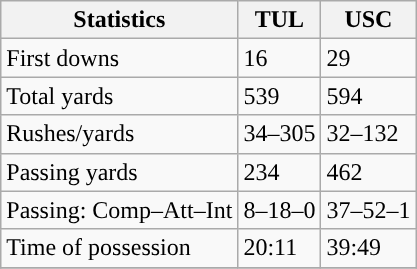<table class="wikitable" style="float: left;">
<tr>
<th>Statistics</th>
<th>TUL</th>
<th>USC</th>
</tr>
<tr>
<td>First downs</td>
<td>16</td>
<td>29</td>
</tr>
<tr>
<td>Total yards</td>
<td>539</td>
<td>594</td>
</tr>
<tr>
<td>Rushes/yards</td>
<td>34–305</td>
<td>32–132</td>
</tr>
<tr>
<td>Passing yards</td>
<td>234</td>
<td>462</td>
</tr>
<tr>
<td>Passing: Comp–Att–Int</td>
<td>8–18–0</td>
<td>37–52–1</td>
</tr>
<tr>
<td>Time of possession</td>
<td>20:11</td>
<td>39:49</td>
</tr>
<tr>
</tr>
</table>
